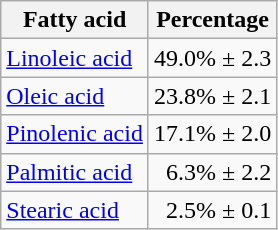<table class="wikitable">
<tr>
<th>Fatty acid</th>
<th>Percentage</th>
</tr>
<tr>
<td><a href='#'>Linoleic acid</a></td>
<td align="right">49.0% ± 2.3</td>
</tr>
<tr>
<td><a href='#'>Oleic acid</a></td>
<td align="right">23.8% ± 2.1</td>
</tr>
<tr>
<td><a href='#'>Pinolenic acid</a></td>
<td align="right">17.1% ± 2.0</td>
</tr>
<tr>
<td><a href='#'>Palmitic acid</a></td>
<td align="right">6.3% ± 2.2</td>
</tr>
<tr>
<td><a href='#'>Stearic acid</a></td>
<td align="right">2.5% ± 0.1</td>
</tr>
</table>
